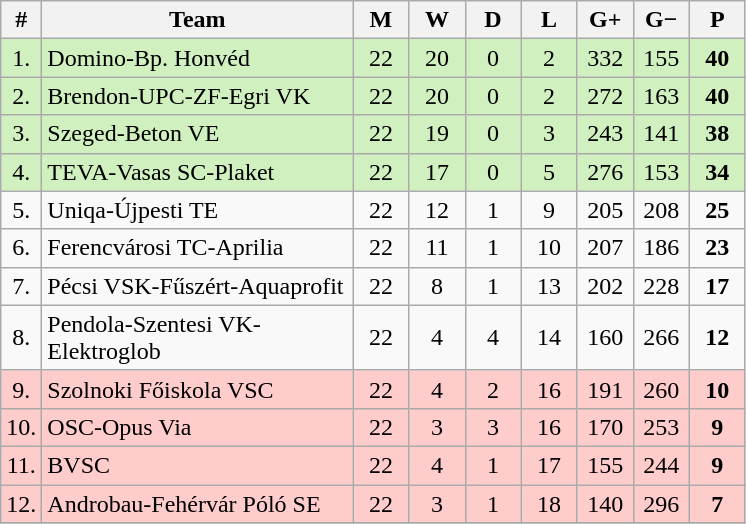<table class="wikitable" style="text-align: center;">
<tr>
<th width="15">#</th>
<th width="200">Team</th>
<th width="30">M</th>
<th width="30">W</th>
<th width="30">D</th>
<th width="30">L</th>
<th width="30">G+</th>
<th width="30">G−</th>
<th width="30">P</th>
</tr>
<tr style="background: #D0F0C0;">
<td>1.</td>
<td align="left">Domino-Bp. Honvéd</td>
<td>22</td>
<td>20</td>
<td>0</td>
<td>2</td>
<td>332</td>
<td>155</td>
<td><strong>40</strong></td>
</tr>
<tr style="background: #D0F0C0;">
<td>2.</td>
<td align="left">Brendon-UPC-ZF-Egri VK</td>
<td>22</td>
<td>20</td>
<td>0</td>
<td>2</td>
<td>272</td>
<td>163</td>
<td><strong>40</strong></td>
</tr>
<tr style="background: #D0F0C0;">
<td>3.</td>
<td align="left">Szeged-Beton VE</td>
<td>22</td>
<td>19</td>
<td>0</td>
<td>3</td>
<td>243</td>
<td>141</td>
<td><strong>38</strong></td>
</tr>
<tr style="background: #D0F0C0;">
<td>4.</td>
<td align="left">TEVA-Vasas SC-Plaket</td>
<td>22</td>
<td>17</td>
<td>0</td>
<td>5</td>
<td>276</td>
<td>153</td>
<td><strong>34</strong></td>
</tr>
<tr>
<td>5.</td>
<td align="left">Uniqa-Újpesti TE</td>
<td>22</td>
<td>12</td>
<td>1</td>
<td>9</td>
<td>205</td>
<td>208</td>
<td><strong>25</strong></td>
</tr>
<tr>
<td>6.</td>
<td align="left">Ferencvárosi TC-Aprilia</td>
<td>22</td>
<td>11</td>
<td>1</td>
<td>10</td>
<td>207</td>
<td>186</td>
<td><strong>23</strong></td>
</tr>
<tr>
<td>7.</td>
<td align="left">Pécsi VSK-Fűszért-Aquaprofit</td>
<td>22</td>
<td>8</td>
<td>1</td>
<td>13</td>
<td>202</td>
<td>228</td>
<td><strong>17</strong></td>
</tr>
<tr>
<td>8.</td>
<td align="left">Pendola-Szentesi VK-Elektroglob</td>
<td>22</td>
<td>4</td>
<td>4</td>
<td>14</td>
<td>160</td>
<td>266</td>
<td><strong>12</strong></td>
</tr>
<tr style="background: #FFCCCC;">
<td>9.</td>
<td align="left">Szolnoki Főiskola VSC</td>
<td>22</td>
<td>4</td>
<td>2</td>
<td>16</td>
<td>191</td>
<td>260</td>
<td><strong>10</strong></td>
</tr>
<tr style="background: #FFCCCC;">
<td>10.</td>
<td align="left">OSC-Opus Via</td>
<td>22</td>
<td>3</td>
<td>3</td>
<td>16</td>
<td>170</td>
<td>253</td>
<td><strong>9</strong></td>
</tr>
<tr style="background: #FFCCCC;">
<td>11.</td>
<td align="left">BVSC</td>
<td>22</td>
<td>4</td>
<td>1</td>
<td>17</td>
<td>155</td>
<td>244</td>
<td><strong>9</strong></td>
</tr>
<tr style="background: #FFCCCC;">
<td>12.</td>
<td align="left">Androbau-Fehérvár Póló SE</td>
<td>22</td>
<td>3</td>
<td>1</td>
<td>18</td>
<td>140</td>
<td>296</td>
<td><strong>7</strong></td>
</tr>
<tr>
</tr>
</table>
